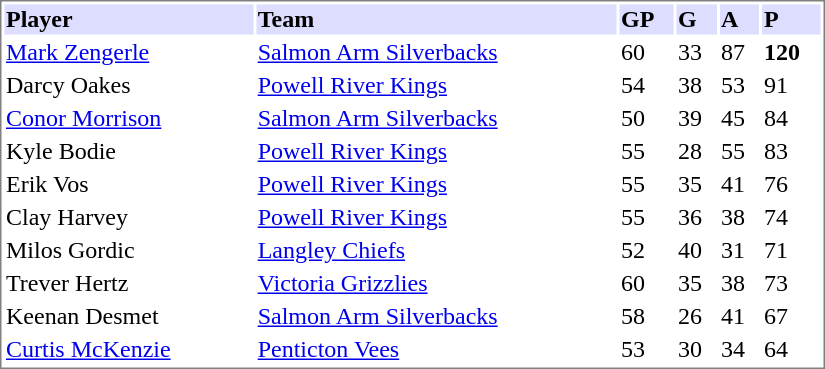<table cellpadding="0">
<tr style="text-align:left; vertical-align:top;">
<td></td>
<td><br><table cellpadding="1"  style="width:550px; font-size:100%; border:1px solid gray;">
<tr>
<th style="background:#ddf; width:200;">Player</th>
<th style="background:#ddf; width:150;">Team</th>
<th style="background:#ddf; width:50;"><abbr>GP</abbr></th>
<th style="background:#ddf; width:50;"><abbr>G</abbr></th>
<th style="background:#ddf; width:50;"><abbr>A</abbr></th>
<th style="background:#ddf; width:50;"><abbr>P</abbr></th>
</tr>
<tr>
<td><a href='#'>Mark Zengerle</a></td>
<td><a href='#'>Salmon Arm Silverbacks</a></td>
<td>60</td>
<td>33</td>
<td>87</td>
<td><strong>120</strong></td>
</tr>
<tr>
<td>Darcy Oakes</td>
<td><a href='#'>Powell River Kings</a></td>
<td>54</td>
<td>38</td>
<td>53</td>
<td>91</td>
</tr>
<tr>
<td><a href='#'>Conor Morrison</a></td>
<td><a href='#'>Salmon Arm Silverbacks</a></td>
<td>50</td>
<td>39</td>
<td>45</td>
<td>84</td>
</tr>
<tr>
<td>Kyle Bodie</td>
<td><a href='#'>Powell River Kings</a></td>
<td>55</td>
<td>28</td>
<td>55</td>
<td>83</td>
</tr>
<tr>
<td>Erik Vos</td>
<td><a href='#'>Powell River Kings</a></td>
<td>55</td>
<td>35</td>
<td>41</td>
<td>76</td>
</tr>
<tr>
<td>Clay Harvey</td>
<td><a href='#'>Powell River Kings</a></td>
<td>55</td>
<td>36</td>
<td>38</td>
<td>74</td>
</tr>
<tr>
<td>Milos Gordic</td>
<td><a href='#'>Langley Chiefs</a></td>
<td>52</td>
<td>40</td>
<td>31</td>
<td>71</td>
</tr>
<tr>
<td>Trever Hertz</td>
<td><a href='#'>Victoria Grizzlies</a></td>
<td>60</td>
<td>35</td>
<td>38</td>
<td>73</td>
</tr>
<tr>
<td>Keenan Desmet</td>
<td><a href='#'>Salmon Arm Silverbacks</a></td>
<td>58</td>
<td>26</td>
<td>41</td>
<td>67</td>
</tr>
<tr>
<td><a href='#'>Curtis McKenzie</a></td>
<td><a href='#'>Penticton Vees</a></td>
<td>53</td>
<td>30</td>
<td>34</td>
<td>64</td>
</tr>
</table>
</td>
</tr>
</table>
